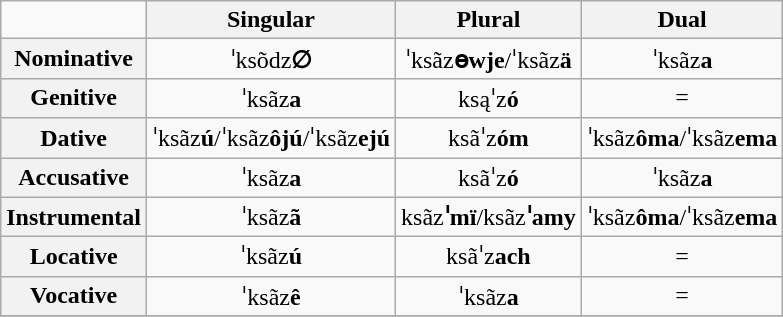<table class="wikitable" style="text-align:center">
<tr>
<td></td>
<th>Singular</th>
<th>Plural</th>
<th>Dual</th>
</tr>
<tr>
<th>Nominative</th>
<td>ˈksõdz<strong>∅</strong></td>
<td>ˈksãz<strong>ɵwje</strong>/ˈksãz<strong>ä</strong></td>
<td>ˈksãz<strong>a</strong></td>
</tr>
<tr>
<th>Genitive</th>
<td>ˈksãz<strong>a</strong></td>
<td>ksąˈz<strong>ó</strong></td>
<td>= </td>
</tr>
<tr>
<th>Dative</th>
<td>ˈksãz<strong>ú</strong>/ˈksãz<strong>ôjú</strong>/ˈksãz<strong>ejú</strong></td>
<td>ksãˈz<strong>óm</strong></td>
<td>ˈksãz<strong>ôma</strong>/ˈksãz<strong>ema</strong></td>
</tr>
<tr>
<th>Accusative</th>
<td>ˈksãz<strong>a</strong></td>
<td>ksãˈz<strong>ó</strong></td>
<td>ˈksãz<strong>a</strong></td>
</tr>
<tr>
<th>Instrumental</th>
<td>ˈksãz<strong>ã</strong></td>
<td>ksãz<strong>ˈmï</strong>/ksãz<strong>ˈamy</strong></td>
<td>ˈksãz<strong>ôma</strong>/ˈksãz<strong>ema</strong></td>
</tr>
<tr>
<th>Locative</th>
<td>ˈksãz<strong>ú</strong></td>
<td>ksãˈz<strong>ach</strong></td>
<td>= </td>
</tr>
<tr>
<th>Vocative</th>
<td>ˈksãz<strong>ê</strong></td>
<td>ˈksãz<strong>a</strong></td>
<td>= </td>
</tr>
<tr>
</tr>
</table>
